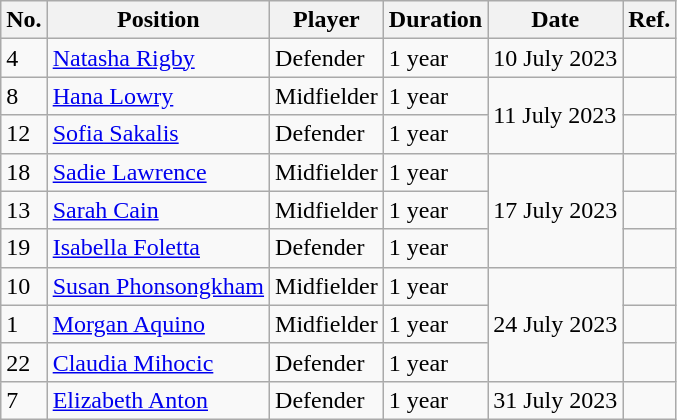<table class="wikitable">
<tr>
<th scope="col">No.</th>
<th scope="col">Position</th>
<th scope="col">Player</th>
<th scope="col">Duration</th>
<th scope="col">Date</th>
<th scope="col">Ref.</th>
</tr>
<tr>
<td>4</td>
<td><a href='#'>Natasha Rigby</a></td>
<td>Defender</td>
<td>1 year</td>
<td>10 July 2023</td>
<td></td>
</tr>
<tr>
<td>8</td>
<td><a href='#'>Hana Lowry</a></td>
<td>Midfielder</td>
<td>1 year</td>
<td rowspan="2">11 July 2023</td>
<td></td>
</tr>
<tr>
<td>12</td>
<td><a href='#'>Sofia Sakalis</a></td>
<td>Defender</td>
<td>1 year</td>
<td></td>
</tr>
<tr>
<td>18</td>
<td><a href='#'>Sadie Lawrence</a></td>
<td>Midfielder</td>
<td>1 year</td>
<td rowspan="3">17 July 2023</td>
<td></td>
</tr>
<tr>
<td>13</td>
<td><a href='#'>Sarah Cain</a></td>
<td>Midfielder</td>
<td>1 year</td>
<td></td>
</tr>
<tr>
<td>19</td>
<td><a href='#'>Isabella Foletta</a></td>
<td>Defender</td>
<td>1 year</td>
<td></td>
</tr>
<tr>
<td>10</td>
<td><a href='#'>Susan Phonsongkham</a></td>
<td>Midfielder</td>
<td>1 year</td>
<td rowspan="3">24 July 2023</td>
<td></td>
</tr>
<tr>
<td>1</td>
<td><a href='#'>Morgan Aquino</a></td>
<td>Midfielder</td>
<td>1 year</td>
<td></td>
</tr>
<tr>
<td>22</td>
<td><a href='#'>Claudia Mihocic</a></td>
<td>Defender</td>
<td>1 year</td>
<td></td>
</tr>
<tr>
<td>7</td>
<td><a href='#'>Elizabeth Anton</a></td>
<td>Defender</td>
<td>1 year</td>
<td>31 July 2023</td>
<td></td>
</tr>
</table>
